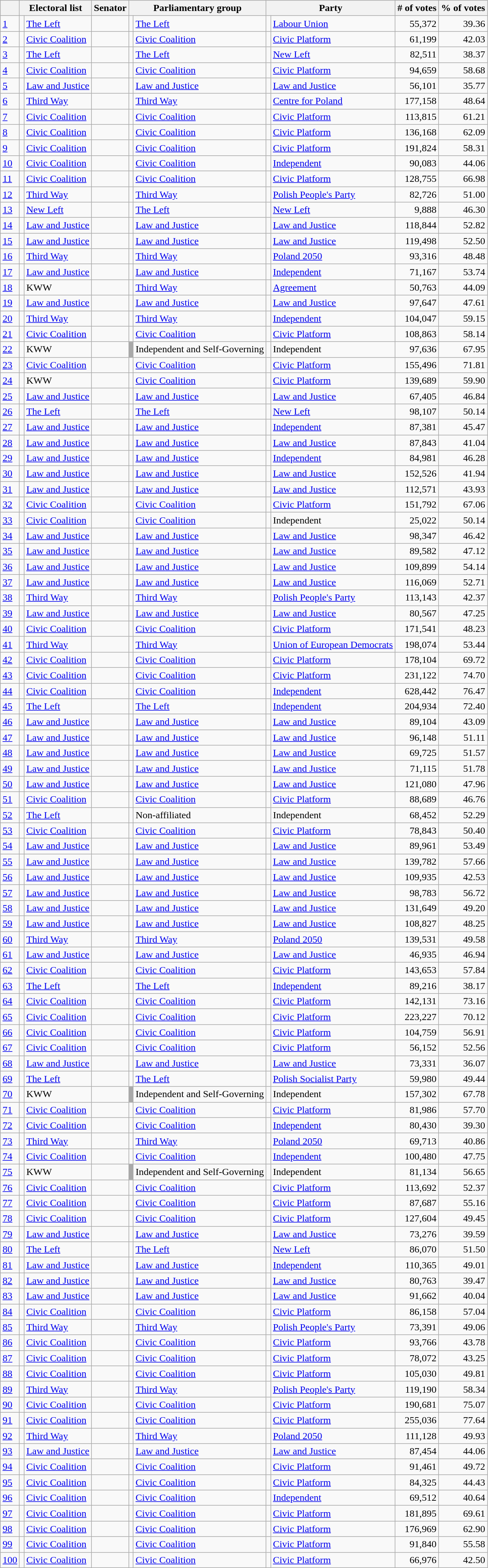<table class="wikitable sortable">
<tr>
<th></th>
<th colspan="2">Electoral list</th>
<th>Senator</th>
<th colspan="2">Parliamentary group</th>
<th colspan="2">Party</th>
<th># of votes</th>
<th>% of votes </th>
</tr>
<tr>
<td><a href='#'>1</a></td>
<td></td>
<td><a href='#'>The Left</a></td>
<td></td>
<td></td>
<td><a href='#'>The Left</a></td>
<td></td>
<td><a href='#'>Labour Union</a></td>
<td style="text-align: right;">55,372</td>
<td style="text-align: right;">39.36</td>
</tr>
<tr>
<td><a href='#'>2</a></td>
<td></td>
<td><a href='#'>Civic Coalition</a></td>
<td></td>
<td></td>
<td><a href='#'>Civic Coalition</a></td>
<td></td>
<td><a href='#'>Civic Platform</a></td>
<td style="text-align: right;">61,199</td>
<td style="text-align: right;">42.03</td>
</tr>
<tr>
<td><a href='#'>3</a></td>
<td></td>
<td><a href='#'>The Left</a></td>
<td></td>
<td></td>
<td><a href='#'>The Left</a></td>
<td></td>
<td><a href='#'>New Left</a></td>
<td style="text-align: right;">82,511</td>
<td style="text-align: right;">38.37</td>
</tr>
<tr>
<td><a href='#'>4</a></td>
<td></td>
<td><a href='#'>Civic Coalition</a></td>
<td></td>
<td></td>
<td><a href='#'>Civic Coalition</a></td>
<td></td>
<td><a href='#'>Civic Platform</a></td>
<td style="text-align: right;">94,659</td>
<td style="text-align: right;">58.68</td>
</tr>
<tr>
<td><a href='#'>5</a></td>
<td></td>
<td><a href='#'>Law and Justice</a></td>
<td></td>
<td></td>
<td><a href='#'>Law and Justice</a></td>
<td></td>
<td><a href='#'>Law and Justice</a></td>
<td style="text-align: right;">56,101</td>
<td style="text-align: right;">35.77</td>
</tr>
<tr>
<td><a href='#'>6</a></td>
<td></td>
<td><a href='#'>Third Way</a></td>
<td></td>
<td></td>
<td><a href='#'>Third Way</a></td>
<td></td>
<td><a href='#'>Centre for Poland</a></td>
<td style="text-align: right;">177,158</td>
<td style="text-align: right;">48.64</td>
</tr>
<tr>
<td><a href='#'>7</a></td>
<td></td>
<td><a href='#'>Civic Coalition</a></td>
<td></td>
<td></td>
<td><a href='#'>Civic Coalition</a></td>
<td></td>
<td><a href='#'>Civic Platform</a></td>
<td style="text-align: right;">113,815</td>
<td style="text-align: right;">61.21</td>
</tr>
<tr>
<td><a href='#'>8</a></td>
<td></td>
<td><a href='#'>Civic Coalition</a></td>
<td></td>
<td></td>
<td><a href='#'>Civic Coalition</a></td>
<td></td>
<td><a href='#'>Civic Platform</a></td>
<td style="text-align: right;">136,168</td>
<td style="text-align: right;">62.09</td>
</tr>
<tr>
<td><a href='#'>9</a></td>
<td></td>
<td><a href='#'>Civic Coalition</a></td>
<td></td>
<td></td>
<td><a href='#'>Civic Coalition</a></td>
<td></td>
<td><a href='#'>Civic Platform</a></td>
<td style="text-align: right;">191,824</td>
<td style="text-align: right;">58.31</td>
</tr>
<tr>
<td><a href='#'>10</a></td>
<td></td>
<td><a href='#'>Civic Coalition</a></td>
<td></td>
<td></td>
<td><a href='#'>Civic Coalition</a></td>
<td></td>
<td><a href='#'>Independent</a></td>
<td style="text-align: right;">90,083</td>
<td style="text-align: right;">44.06</td>
</tr>
<tr>
<td><a href='#'>11</a></td>
<td></td>
<td><a href='#'>Civic Coalition</a></td>
<td></td>
<td></td>
<td><a href='#'>Civic Coalition</a></td>
<td></td>
<td><a href='#'>Civic Platform</a></td>
<td style="text-align: right;">128,755</td>
<td style="text-align: right;">66.98</td>
</tr>
<tr>
<td><a href='#'>12</a></td>
<td></td>
<td><a href='#'>Third Way</a></td>
<td></td>
<td></td>
<td><a href='#'>Third Way</a></td>
<td></td>
<td><a href='#'>Polish People's Party</a></td>
<td style="text-align: right;">82,726</td>
<td style="text-align: right;">51.00</td>
</tr>
<tr>
<td><a href='#'>13</a></td>
<td></td>
<td><a href='#'>New Left</a></td>
<td></td>
<td></td>
<td><a href='#'>The Left</a></td>
<td></td>
<td><a href='#'>New Left</a></td>
<td style="text-align: right;">9,888</td>
<td style="text-align: right;">46.30</td>
</tr>
<tr>
<td><a href='#'>14</a></td>
<td></td>
<td><a href='#'>Law and Justice</a></td>
<td></td>
<td></td>
<td><a href='#'>Law and Justice</a></td>
<td></td>
<td><a href='#'>Law and Justice</a></td>
<td style="text-align: right;">118,844</td>
<td style="text-align: right;">52.82</td>
</tr>
<tr>
<td><a href='#'>15</a></td>
<td></td>
<td><a href='#'>Law and Justice</a></td>
<td></td>
<td></td>
<td><a href='#'>Law and Justice</a></td>
<td></td>
<td><a href='#'>Law and Justice</a></td>
<td style="text-align: right;">119,498</td>
<td style="text-align: right;">52.50</td>
</tr>
<tr>
<td><a href='#'>16</a></td>
<td></td>
<td><a href='#'>Third Way</a></td>
<td></td>
<td></td>
<td><a href='#'>Third Way</a></td>
<td></td>
<td><a href='#'>Poland 2050</a></td>
<td style="text-align: right;">93,316</td>
<td style="text-align: right;">48.48</td>
</tr>
<tr>
<td><a href='#'>17</a></td>
<td></td>
<td><a href='#'>Law and Justice</a></td>
<td></td>
<td></td>
<td><a href='#'>Law and Justice</a></td>
<td></td>
<td><a href='#'>Independent</a></td>
<td style="text-align: right;">71,167</td>
<td style="text-align: right;">53.74</td>
</tr>
<tr>
<td><a href='#'>18</a></td>
<td></td>
<td>KWW</td>
<td></td>
<td></td>
<td><a href='#'>Third Way</a></td>
<td></td>
<td><a href='#'>Agreement</a></td>
<td style="text-align: right;">50,763</td>
<td style="text-align: right;">44.09</td>
</tr>
<tr>
<td><a href='#'>19</a></td>
<td></td>
<td><a href='#'>Law and Justice</a></td>
<td></td>
<td></td>
<td><a href='#'>Law and Justice</a></td>
<td></td>
<td><a href='#'>Law and Justice</a></td>
<td style="text-align: right;">97,647</td>
<td style="text-align: right;">47.61</td>
</tr>
<tr>
<td><a href='#'>20</a></td>
<td></td>
<td><a href='#'>Third Way</a></td>
<td></td>
<td></td>
<td><a href='#'>Third Way</a></td>
<td></td>
<td><a href='#'>Independent</a></td>
<td style="text-align: right;">104,047</td>
<td style="text-align: right;">59.15</td>
</tr>
<tr>
<td><a href='#'>21</a></td>
<td></td>
<td><a href='#'>Civic Coalition</a></td>
<td></td>
<td></td>
<td><a href='#'>Civic Coalition</a></td>
<td></td>
<td><a href='#'>Civic Platform</a></td>
<td style="text-align: right;">108,863</td>
<td style="text-align: right;">58.14</td>
</tr>
<tr>
<td><a href='#'>22</a></td>
<td></td>
<td>KWW</td>
<td></td>
<td style="background: darkgrey;"></td>
<td>Independent and Self-Governing</td>
<td></td>
<td>Independent</td>
<td style="text-align: right;">97,636</td>
<td style="text-align: right;">67.95</td>
</tr>
<tr>
<td><a href='#'>23</a></td>
<td></td>
<td><a href='#'>Civic Coalition</a></td>
<td></td>
<td></td>
<td><a href='#'>Civic Coalition</a></td>
<td></td>
<td><a href='#'>Civic Platform</a></td>
<td style="text-align: right;">155,496</td>
<td style="text-align: right;">71.81</td>
</tr>
<tr>
<td><a href='#'>24</a></td>
<td></td>
<td>KWW</td>
<td></td>
<td></td>
<td><a href='#'>Civic Coalition</a></td>
<td></td>
<td><a href='#'>Civic Platform</a></td>
<td style="text-align: right;">139,689</td>
<td style="text-align: right;">59.90</td>
</tr>
<tr>
<td><a href='#'>25</a></td>
<td></td>
<td><a href='#'>Law and Justice</a></td>
<td></td>
<td></td>
<td><a href='#'>Law and Justice</a></td>
<td></td>
<td><a href='#'>Law and Justice</a></td>
<td style="text-align: right;">67,405</td>
<td style="text-align: right;">46.84</td>
</tr>
<tr>
<td><a href='#'>26</a></td>
<td></td>
<td><a href='#'>The Left</a></td>
<td></td>
<td></td>
<td><a href='#'>The Left</a></td>
<td></td>
<td><a href='#'>New Left</a></td>
<td style="text-align: right;">98,107</td>
<td style="text-align: right;">50.14</td>
</tr>
<tr>
<td><a href='#'>27</a></td>
<td></td>
<td><a href='#'>Law and Justice</a></td>
<td></td>
<td></td>
<td><a href='#'>Law and Justice</a></td>
<td></td>
<td><a href='#'>Independent</a></td>
<td style="text-align: right;">87,381</td>
<td style="text-align: right;">45.47</td>
</tr>
<tr>
<td><a href='#'>28</a></td>
<td></td>
<td><a href='#'>Law and Justice</a></td>
<td></td>
<td></td>
<td><a href='#'>Law and Justice</a></td>
<td></td>
<td><a href='#'>Law and Justice</a></td>
<td style="text-align: right;">87,843</td>
<td style="text-align: right;">41.04</td>
</tr>
<tr>
<td><a href='#'>29</a></td>
<td></td>
<td><a href='#'>Law and Justice</a></td>
<td></td>
<td></td>
<td><a href='#'>Law and Justice</a></td>
<td></td>
<td><a href='#'>Independent</a></td>
<td style="text-align: right;">84,981</td>
<td style="text-align: right;">46.28</td>
</tr>
<tr>
<td><a href='#'>30</a></td>
<td></td>
<td><a href='#'>Law and Justice</a></td>
<td></td>
<td></td>
<td><a href='#'>Law and Justice</a></td>
<td></td>
<td><a href='#'>Law and Justice</a></td>
<td style="text-align: right;">152,526</td>
<td style="text-align: right;">41.94</td>
</tr>
<tr>
<td><a href='#'>31</a></td>
<td></td>
<td><a href='#'>Law and Justice</a></td>
<td></td>
<td></td>
<td><a href='#'>Law and Justice</a></td>
<td></td>
<td><a href='#'>Law and Justice</a></td>
<td style="text-align: right;">112,571</td>
<td style="text-align: right;">43.93</td>
</tr>
<tr>
<td><a href='#'>32</a></td>
<td></td>
<td><a href='#'>Civic Coalition</a></td>
<td></td>
<td></td>
<td><a href='#'>Civic Coalition</a></td>
<td></td>
<td><a href='#'>Civic Platform</a></td>
<td style="text-align: right;">151,792</td>
<td style="text-align: right;">67.06</td>
</tr>
<tr>
<td><a href='#'>33</a></td>
<td></td>
<td><a href='#'>Civic Coalition</a></td>
<td></td>
<td></td>
<td><a href='#'>Civic Coalition</a></td>
<td></td>
<td>Independent</td>
<td style="text-align: right;">25,022</td>
<td style="text-align: right;">50.14</td>
</tr>
<tr>
<td><a href='#'>34</a></td>
<td></td>
<td><a href='#'>Law and Justice</a></td>
<td></td>
<td></td>
<td><a href='#'>Law and Justice</a></td>
<td></td>
<td><a href='#'>Law and Justice</a></td>
<td style="text-align: right;">98,347</td>
<td style="text-align: right;">46.42</td>
</tr>
<tr>
<td><a href='#'>35</a></td>
<td></td>
<td><a href='#'>Law and Justice</a></td>
<td></td>
<td></td>
<td><a href='#'>Law and Justice</a></td>
<td></td>
<td><a href='#'>Law and Justice</a></td>
<td style="text-align: right;">89,582</td>
<td style="text-align: right;">47.12</td>
</tr>
<tr>
<td><a href='#'>36</a></td>
<td></td>
<td><a href='#'>Law and Justice</a></td>
<td></td>
<td></td>
<td><a href='#'>Law and Justice</a></td>
<td></td>
<td><a href='#'>Law and Justice</a></td>
<td style="text-align: right;">109,899</td>
<td style="text-align: right;">54.14</td>
</tr>
<tr>
<td><a href='#'>37</a></td>
<td></td>
<td><a href='#'>Law and Justice</a></td>
<td></td>
<td></td>
<td><a href='#'>Law and Justice</a></td>
<td></td>
<td><a href='#'>Law and Justice</a></td>
<td style="text-align: right;">116,069</td>
<td style="text-align: right;">52.71</td>
</tr>
<tr>
<td><a href='#'>38</a></td>
<td></td>
<td><a href='#'>Third Way</a></td>
<td></td>
<td></td>
<td><a href='#'>Third Way</a></td>
<td></td>
<td><a href='#'>Polish People's Party</a></td>
<td style="text-align: right;">113,143</td>
<td style="text-align: right;">42.37</td>
</tr>
<tr>
<td><a href='#'>39</a></td>
<td></td>
<td><a href='#'>Law and Justice</a></td>
<td></td>
<td></td>
<td><a href='#'>Law and Justice</a></td>
<td></td>
<td><a href='#'>Law and Justice</a></td>
<td style="text-align: right;">80,567</td>
<td style="text-align: right;">47.25</td>
</tr>
<tr>
<td><a href='#'>40</a></td>
<td></td>
<td><a href='#'>Civic Coalition</a></td>
<td></td>
<td></td>
<td><a href='#'>Civic Coalition</a></td>
<td></td>
<td><a href='#'>Civic Platform</a></td>
<td style="text-align: right;">171,541</td>
<td style="text-align: right;">48.23</td>
</tr>
<tr>
<td><a href='#'>41</a></td>
<td></td>
<td><a href='#'>Third Way</a></td>
<td></td>
<td></td>
<td><a href='#'>Third Way</a></td>
<td></td>
<td><a href='#'>Union of European Democrats</a></td>
<td style="text-align: right;">198,074</td>
<td style="text-align: right;">53.44</td>
</tr>
<tr>
<td><a href='#'>42</a></td>
<td></td>
<td><a href='#'>Civic Coalition</a></td>
<td></td>
<td></td>
<td><a href='#'>Civic Coalition</a></td>
<td></td>
<td><a href='#'>Civic Platform</a></td>
<td style="text-align: right;">178,104</td>
<td style="text-align: right;">69.72</td>
</tr>
<tr>
<td><a href='#'>43</a></td>
<td></td>
<td><a href='#'>Civic Coalition</a></td>
<td></td>
<td></td>
<td><a href='#'>Civic Coalition</a></td>
<td></td>
<td><a href='#'>Civic Platform</a></td>
<td style="text-align: right;">231,122</td>
<td style="text-align: right;">74.70</td>
</tr>
<tr>
<td><a href='#'>44</a></td>
<td></td>
<td><a href='#'>Civic Coalition</a></td>
<td></td>
<td></td>
<td><a href='#'>Civic Coalition</a></td>
<td></td>
<td><a href='#'>Independent</a></td>
<td style="text-align: right;">628,442</td>
<td style="text-align: right;">76.47</td>
</tr>
<tr>
<td><a href='#'>45</a></td>
<td></td>
<td><a href='#'>The Left</a></td>
<td></td>
<td></td>
<td><a href='#'>The Left</a></td>
<td></td>
<td><a href='#'>Independent</a></td>
<td style="text-align: right;">204,934</td>
<td style="text-align: right;">72.40</td>
</tr>
<tr>
<td><a href='#'>46</a></td>
<td></td>
<td><a href='#'>Law and Justice</a></td>
<td></td>
<td></td>
<td><a href='#'>Law and Justice</a></td>
<td></td>
<td><a href='#'>Law and Justice</a></td>
<td style="text-align: right;">89,104</td>
<td style="text-align: right;">43.09</td>
</tr>
<tr>
<td><a href='#'>47</a></td>
<td></td>
<td><a href='#'>Law and Justice</a></td>
<td></td>
<td></td>
<td><a href='#'>Law and Justice</a></td>
<td></td>
<td><a href='#'>Law and Justice</a></td>
<td style="text-align: right;">96,148</td>
<td style="text-align: right;">51.11</td>
</tr>
<tr>
<td><a href='#'>48</a></td>
<td></td>
<td><a href='#'>Law and Justice</a></td>
<td></td>
<td></td>
<td><a href='#'>Law and Justice</a></td>
<td></td>
<td><a href='#'>Law and Justice</a></td>
<td style="text-align: right;">69,725</td>
<td style="text-align: right;">51.57</td>
</tr>
<tr>
<td><a href='#'>49</a></td>
<td></td>
<td><a href='#'>Law and Justice</a></td>
<td></td>
<td></td>
<td><a href='#'>Law and Justice</a></td>
<td></td>
<td><a href='#'>Law and Justice</a></td>
<td style="text-align: right;">71,115</td>
<td style="text-align: right;">51.78</td>
</tr>
<tr>
<td><a href='#'>50</a></td>
<td></td>
<td><a href='#'>Law and Justice</a></td>
<td></td>
<td></td>
<td><a href='#'>Law and Justice</a></td>
<td></td>
<td><a href='#'>Law and Justice</a></td>
<td style="text-align: right;">121,080</td>
<td style="text-align: right;">47.96</td>
</tr>
<tr>
<td><a href='#'>51</a></td>
<td></td>
<td><a href='#'>Civic Coalition</a></td>
<td></td>
<td></td>
<td><a href='#'>Civic Coalition</a></td>
<td></td>
<td><a href='#'>Civic Platform</a></td>
<td style="text-align: right;">88,689</td>
<td style="text-align: right;">46.76</td>
</tr>
<tr>
<td><a href='#'>52</a></td>
<td></td>
<td><a href='#'>The Left</a></td>
<td></td>
<td></td>
<td>Non-affiliated</td>
<td></td>
<td>Independent</td>
<td style="text-align: right;">68,452</td>
<td style="text-align: right;">52.29</td>
</tr>
<tr>
<td><a href='#'>53</a></td>
<td></td>
<td><a href='#'>Civic Coalition</a></td>
<td></td>
<td></td>
<td><a href='#'>Civic Coalition</a></td>
<td></td>
<td><a href='#'>Civic Platform</a></td>
<td style="text-align: right;">78,843</td>
<td style="text-align: right;">50.40</td>
</tr>
<tr>
<td><a href='#'>54</a></td>
<td></td>
<td><a href='#'>Law and Justice</a></td>
<td></td>
<td></td>
<td><a href='#'>Law and Justice</a></td>
<td></td>
<td><a href='#'>Law and Justice</a></td>
<td style="text-align: right;">89,961</td>
<td style="text-align: right;">53.49</td>
</tr>
<tr>
<td><a href='#'>55</a></td>
<td></td>
<td><a href='#'>Law and Justice</a></td>
<td></td>
<td></td>
<td><a href='#'>Law and Justice</a></td>
<td></td>
<td><a href='#'>Law and Justice</a></td>
<td style="text-align: right;">139,782</td>
<td style="text-align: right;">57.66</td>
</tr>
<tr>
<td><a href='#'>56</a></td>
<td></td>
<td><a href='#'>Law and Justice</a></td>
<td></td>
<td></td>
<td><a href='#'>Law and Justice</a></td>
<td></td>
<td><a href='#'>Law and Justice</a></td>
<td style="text-align: right;">109,935</td>
<td style="text-align: right;">42.53</td>
</tr>
<tr>
<td><a href='#'>57</a></td>
<td></td>
<td><a href='#'>Law and Justice</a></td>
<td></td>
<td></td>
<td><a href='#'>Law and Justice</a></td>
<td></td>
<td><a href='#'>Law and Justice</a></td>
<td style="text-align: right;">98,783</td>
<td style="text-align: right;">56.72</td>
</tr>
<tr>
<td><a href='#'>58</a></td>
<td></td>
<td><a href='#'>Law and Justice</a></td>
<td></td>
<td></td>
<td><a href='#'>Law and Justice</a></td>
<td></td>
<td><a href='#'>Law and Justice</a></td>
<td style="text-align: right;">131,649</td>
<td style="text-align: right;">49.20</td>
</tr>
<tr>
<td><a href='#'>59</a></td>
<td></td>
<td><a href='#'>Law and Justice</a></td>
<td></td>
<td></td>
<td><a href='#'>Law and Justice</a></td>
<td></td>
<td><a href='#'>Law and Justice</a></td>
<td style="text-align: right;">108,827</td>
<td style="text-align: right;">48.25</td>
</tr>
<tr>
<td><a href='#'>60</a></td>
<td></td>
<td><a href='#'>Third Way</a></td>
<td></td>
<td></td>
<td><a href='#'>Third Way</a></td>
<td></td>
<td><a href='#'>Poland 2050</a></td>
<td style="text-align: right;">139,531</td>
<td style="text-align: right;">49.58</td>
</tr>
<tr>
<td><a href='#'>61</a></td>
<td></td>
<td><a href='#'>Law and Justice</a></td>
<td></td>
<td></td>
<td><a href='#'>Law and Justice</a></td>
<td></td>
<td><a href='#'>Law and Justice</a></td>
<td style="text-align: right;">46,935</td>
<td style="text-align: right;">46.94</td>
</tr>
<tr>
<td><a href='#'>62</a></td>
<td></td>
<td><a href='#'>Civic Coalition</a></td>
<td></td>
<td></td>
<td><a href='#'>Civic Coalition</a></td>
<td></td>
<td><a href='#'>Civic Platform</a></td>
<td style="text-align: right;">143,653</td>
<td style="text-align: right;">57.84</td>
</tr>
<tr>
<td><a href='#'>63</a></td>
<td></td>
<td><a href='#'>The Left</a></td>
<td></td>
<td></td>
<td><a href='#'>The Left</a></td>
<td></td>
<td><a href='#'>Independent</a></td>
<td style="text-align: right;">89,216</td>
<td style="text-align: right;">38.17</td>
</tr>
<tr>
<td><a href='#'>64</a></td>
<td></td>
<td><a href='#'>Civic Coalition</a></td>
<td></td>
<td></td>
<td><a href='#'>Civic Coalition</a></td>
<td></td>
<td><a href='#'>Civic Platform</a></td>
<td style="text-align: right;">142,131</td>
<td style="text-align: right;">73.16</td>
</tr>
<tr>
<td><a href='#'>65</a></td>
<td></td>
<td><a href='#'>Civic Coalition</a></td>
<td></td>
<td></td>
<td><a href='#'>Civic Coalition</a></td>
<td></td>
<td><a href='#'>Civic Platform</a></td>
<td style="text-align: right;">223,227</td>
<td style="text-align: right;">70.12</td>
</tr>
<tr>
<td><a href='#'>66</a></td>
<td></td>
<td><a href='#'>Civic Coalition</a></td>
<td></td>
<td></td>
<td><a href='#'>Civic Coalition</a></td>
<td></td>
<td><a href='#'>Civic Platform</a></td>
<td style="text-align: right;">104,759</td>
<td style="text-align: right;">56.91</td>
</tr>
<tr>
<td><a href='#'>67</a></td>
<td></td>
<td><a href='#'>Civic Coalition</a></td>
<td></td>
<td></td>
<td><a href='#'>Civic Coalition</a></td>
<td></td>
<td><a href='#'>Civic Platform</a></td>
<td style="text-align: right;">56,152</td>
<td style="text-align: right;">52.56</td>
</tr>
<tr>
<td><a href='#'>68</a></td>
<td></td>
<td><a href='#'>Law and Justice</a></td>
<td></td>
<td></td>
<td><a href='#'>Law and Justice</a></td>
<td></td>
<td><a href='#'>Law and Justice</a></td>
<td style="text-align: right;">73,331</td>
<td style="text-align: right;">36.07</td>
</tr>
<tr>
<td><a href='#'>69</a></td>
<td></td>
<td><a href='#'>The Left</a></td>
<td></td>
<td></td>
<td><a href='#'>The Left</a></td>
<td></td>
<td><a href='#'>Polish Socialist Party</a></td>
<td style="text-align: right;">59,980</td>
<td style="text-align: right;">49.44</td>
</tr>
<tr>
<td><a href='#'>70</a></td>
<td></td>
<td>KWW</td>
<td></td>
<td style="background: darkgrey;"></td>
<td>Independent and Self-Governing</td>
<td></td>
<td>Independent</td>
<td style="text-align: right;">157,302</td>
<td style="text-align: right;">67.78</td>
</tr>
<tr>
<td><a href='#'>71</a></td>
<td></td>
<td><a href='#'>Civic Coalition</a></td>
<td></td>
<td></td>
<td><a href='#'>Civic Coalition</a></td>
<td></td>
<td><a href='#'>Civic Platform</a></td>
<td style="text-align: right;">81,986</td>
<td style="text-align: right;">57.70</td>
</tr>
<tr>
<td><a href='#'>72</a></td>
<td></td>
<td><a href='#'>Civic Coalition</a></td>
<td></td>
<td></td>
<td><a href='#'>Civic Coalition</a></td>
<td></td>
<td><a href='#'>Independent</a></td>
<td style="text-align: right;">80,430</td>
<td style="text-align: right;">39.30</td>
</tr>
<tr>
<td><a href='#'>73</a></td>
<td></td>
<td><a href='#'>Third Way</a></td>
<td></td>
<td></td>
<td><a href='#'>Third Way</a></td>
<td></td>
<td><a href='#'>Poland 2050</a></td>
<td style="text-align: right;">69,713</td>
<td style="text-align: right;">40.86</td>
</tr>
<tr>
<td><a href='#'>74</a></td>
<td></td>
<td><a href='#'>Civic Coalition</a></td>
<td></td>
<td></td>
<td><a href='#'>Civic Coalition</a></td>
<td></td>
<td><a href='#'>Independent</a></td>
<td style="text-align: right;">100,480</td>
<td style="text-align: right;">47.75</td>
</tr>
<tr>
<td><a href='#'>75</a></td>
<td></td>
<td>KWW</td>
<td></td>
<td style="background: darkgrey;"></td>
<td>Independent and Self-Governing</td>
<td></td>
<td>Independent</td>
<td style="text-align: right;">81,134</td>
<td style="text-align: right;">56.65</td>
</tr>
<tr>
<td><a href='#'>76</a></td>
<td></td>
<td><a href='#'>Civic Coalition</a></td>
<td></td>
<td></td>
<td><a href='#'>Civic Coalition</a></td>
<td></td>
<td><a href='#'>Civic Platform</a></td>
<td style="text-align: right;">113,692</td>
<td style="text-align: right;">52.37</td>
</tr>
<tr>
<td><a href='#'>77</a></td>
<td></td>
<td><a href='#'>Civic Coalition</a></td>
<td></td>
<td></td>
<td><a href='#'>Civic Coalition</a></td>
<td></td>
<td><a href='#'>Civic Platform</a></td>
<td style="text-align: right;">87,687</td>
<td style="text-align: right;">55.16</td>
</tr>
<tr>
<td><a href='#'>78</a></td>
<td></td>
<td><a href='#'>Civic Coalition</a></td>
<td></td>
<td></td>
<td><a href='#'>Civic Coalition</a></td>
<td></td>
<td><a href='#'>Civic Platform</a></td>
<td style="text-align: right;">127,604</td>
<td style="text-align: right;">49.45</td>
</tr>
<tr>
<td><a href='#'>79</a></td>
<td></td>
<td><a href='#'>Law and Justice</a></td>
<td></td>
<td></td>
<td><a href='#'>Law and Justice</a></td>
<td></td>
<td><a href='#'>Law and Justice</a></td>
<td style="text-align: right;">73,276</td>
<td style="text-align: right;">39.59</td>
</tr>
<tr>
<td><a href='#'>80</a></td>
<td></td>
<td><a href='#'>The Left</a></td>
<td></td>
<td></td>
<td><a href='#'>The Left</a></td>
<td></td>
<td><a href='#'>New Left</a></td>
<td style="text-align: right;">86,070</td>
<td style="text-align: right;">51.50</td>
</tr>
<tr>
<td><a href='#'>81</a></td>
<td></td>
<td><a href='#'>Law and Justice</a></td>
<td></td>
<td></td>
<td><a href='#'>Law and Justice</a></td>
<td></td>
<td><a href='#'>Independent</a></td>
<td style="text-align: right;">110,365</td>
<td style="text-align: right;">49.01</td>
</tr>
<tr>
<td><a href='#'>82</a></td>
<td></td>
<td><a href='#'>Law and Justice</a></td>
<td></td>
<td></td>
<td><a href='#'>Law and Justice</a></td>
<td></td>
<td><a href='#'>Law and Justice</a></td>
<td style="text-align: right;">80,763</td>
<td style="text-align: right;">39.47</td>
</tr>
<tr>
<td><a href='#'>83</a></td>
<td></td>
<td><a href='#'>Law and Justice</a></td>
<td></td>
<td></td>
<td><a href='#'>Law and Justice</a></td>
<td></td>
<td><a href='#'>Law and Justice</a></td>
<td style="text-align: right;">91,662</td>
<td style="text-align: right;">40.04</td>
</tr>
<tr>
<td><a href='#'>84</a></td>
<td></td>
<td><a href='#'>Civic Coalition</a></td>
<td></td>
<td></td>
<td><a href='#'>Civic Coalition</a></td>
<td></td>
<td><a href='#'>Civic Platform</a></td>
<td style="text-align: right;">86,158</td>
<td style="text-align: right;">57.04</td>
</tr>
<tr>
<td><a href='#'>85</a></td>
<td></td>
<td><a href='#'>Third Way</a></td>
<td></td>
<td></td>
<td><a href='#'>Third Way</a></td>
<td></td>
<td><a href='#'>Polish People's Party</a></td>
<td style="text-align: right;">73,391</td>
<td style="text-align: right;">49.06</td>
</tr>
<tr>
<td><a href='#'>86</a></td>
<td></td>
<td><a href='#'>Civic Coalition</a></td>
<td></td>
<td></td>
<td><a href='#'>Civic Coalition</a></td>
<td></td>
<td><a href='#'>Civic Platform</a></td>
<td style="text-align: right;">93,766</td>
<td style="text-align: right;">43.78</td>
</tr>
<tr>
<td><a href='#'>87</a></td>
<td></td>
<td><a href='#'>Civic Coalition</a></td>
<td></td>
<td></td>
<td><a href='#'>Civic Coalition</a></td>
<td></td>
<td><a href='#'>Civic Platform</a></td>
<td style="text-align: right;">78,072</td>
<td style="text-align: right;">43.25</td>
</tr>
<tr>
<td><a href='#'>88</a></td>
<td></td>
<td><a href='#'>Civic Coalition</a></td>
<td></td>
<td></td>
<td><a href='#'>Civic Coalition</a></td>
<td></td>
<td><a href='#'>Civic Platform</a></td>
<td style="text-align: right;">105,030</td>
<td style="text-align: right;">49.81</td>
</tr>
<tr>
<td><a href='#'>89</a></td>
<td></td>
<td><a href='#'>Third Way</a></td>
<td></td>
<td></td>
<td><a href='#'>Third Way</a></td>
<td></td>
<td><a href='#'>Polish People's Party</a></td>
<td style="text-align: right;">119,190</td>
<td style="text-align: right;">58.34</td>
</tr>
<tr>
<td><a href='#'>90</a></td>
<td></td>
<td><a href='#'>Civic Coalition</a></td>
<td></td>
<td></td>
<td><a href='#'>Civic Coalition</a></td>
<td></td>
<td><a href='#'>Civic Platform</a></td>
<td style="text-align: right;">190,681</td>
<td style="text-align: right;">75.07</td>
</tr>
<tr>
<td><a href='#'>91</a></td>
<td></td>
<td><a href='#'>Civic Coalition</a></td>
<td></td>
<td></td>
<td><a href='#'>Civic Coalition</a></td>
<td></td>
<td><a href='#'>Civic Platform</a></td>
<td style="text-align: right;">255,036</td>
<td style="text-align: right;">77.64</td>
</tr>
<tr>
<td><a href='#'>92</a></td>
<td></td>
<td><a href='#'>Third Way</a></td>
<td></td>
<td></td>
<td><a href='#'>Third Way</a></td>
<td></td>
<td><a href='#'>Poland 2050</a></td>
<td style="text-align: right;">111,128</td>
<td style="text-align: right;">49.93</td>
</tr>
<tr>
<td><a href='#'>93</a></td>
<td></td>
<td><a href='#'>Law and Justice</a></td>
<td></td>
<td></td>
<td><a href='#'>Law and Justice</a></td>
<td></td>
<td><a href='#'>Law and Justice</a></td>
<td style="text-align: right;">87,454</td>
<td style="text-align: right;">44.06</td>
</tr>
<tr>
<td><a href='#'>94</a></td>
<td></td>
<td><a href='#'>Civic Coalition</a></td>
<td></td>
<td></td>
<td><a href='#'>Civic Coalition</a></td>
<td></td>
<td><a href='#'>Civic Platform</a></td>
<td style="text-align: right;">91,461</td>
<td style="text-align: right;">49.72</td>
</tr>
<tr>
<td><a href='#'>95</a></td>
<td></td>
<td><a href='#'>Civic Coalition</a></td>
<td></td>
<td></td>
<td><a href='#'>Civic Coalition</a></td>
<td></td>
<td><a href='#'>Civic Platform</a></td>
<td style="text-align: right;">84,325</td>
<td style="text-align: right;">44.43</td>
</tr>
<tr>
<td><a href='#'>96</a></td>
<td></td>
<td><a href='#'>Civic Coalition</a></td>
<td></td>
<td></td>
<td><a href='#'>Civic Coalition</a></td>
<td></td>
<td><a href='#'>Independent</a></td>
<td style="text-align: right;">69,512</td>
<td style="text-align: right;">40.64</td>
</tr>
<tr>
<td><a href='#'>97</a></td>
<td></td>
<td><a href='#'>Civic Coalition</a></td>
<td></td>
<td></td>
<td><a href='#'>Civic Coalition</a></td>
<td></td>
<td><a href='#'>Civic Platform</a></td>
<td style="text-align: right;">181,895</td>
<td style="text-align: right;">69.61</td>
</tr>
<tr>
<td><a href='#'>98</a></td>
<td></td>
<td><a href='#'>Civic Coalition</a></td>
<td></td>
<td></td>
<td><a href='#'>Civic Coalition</a></td>
<td></td>
<td><a href='#'>Civic Platform</a></td>
<td style="text-align: right;">176,969</td>
<td style="text-align: right;">62.90</td>
</tr>
<tr>
<td><a href='#'>99</a></td>
<td></td>
<td><a href='#'>Civic Coalition</a></td>
<td></td>
<td></td>
<td><a href='#'>Civic Coalition</a></td>
<td></td>
<td><a href='#'>Civic Platform</a></td>
<td style="text-align: right;">91,840</td>
<td style="text-align: right;">55.58</td>
</tr>
<tr>
<td><a href='#'>100</a></td>
<td></td>
<td><a href='#'>Civic Coalition</a></td>
<td></td>
<td></td>
<td><a href='#'>Civic Coalition</a></td>
<td></td>
<td><a href='#'>Civic Platform</a></td>
<td style="text-align: right;">66,976</td>
<td style="text-align: right;">42.50</td>
</tr>
</table>
